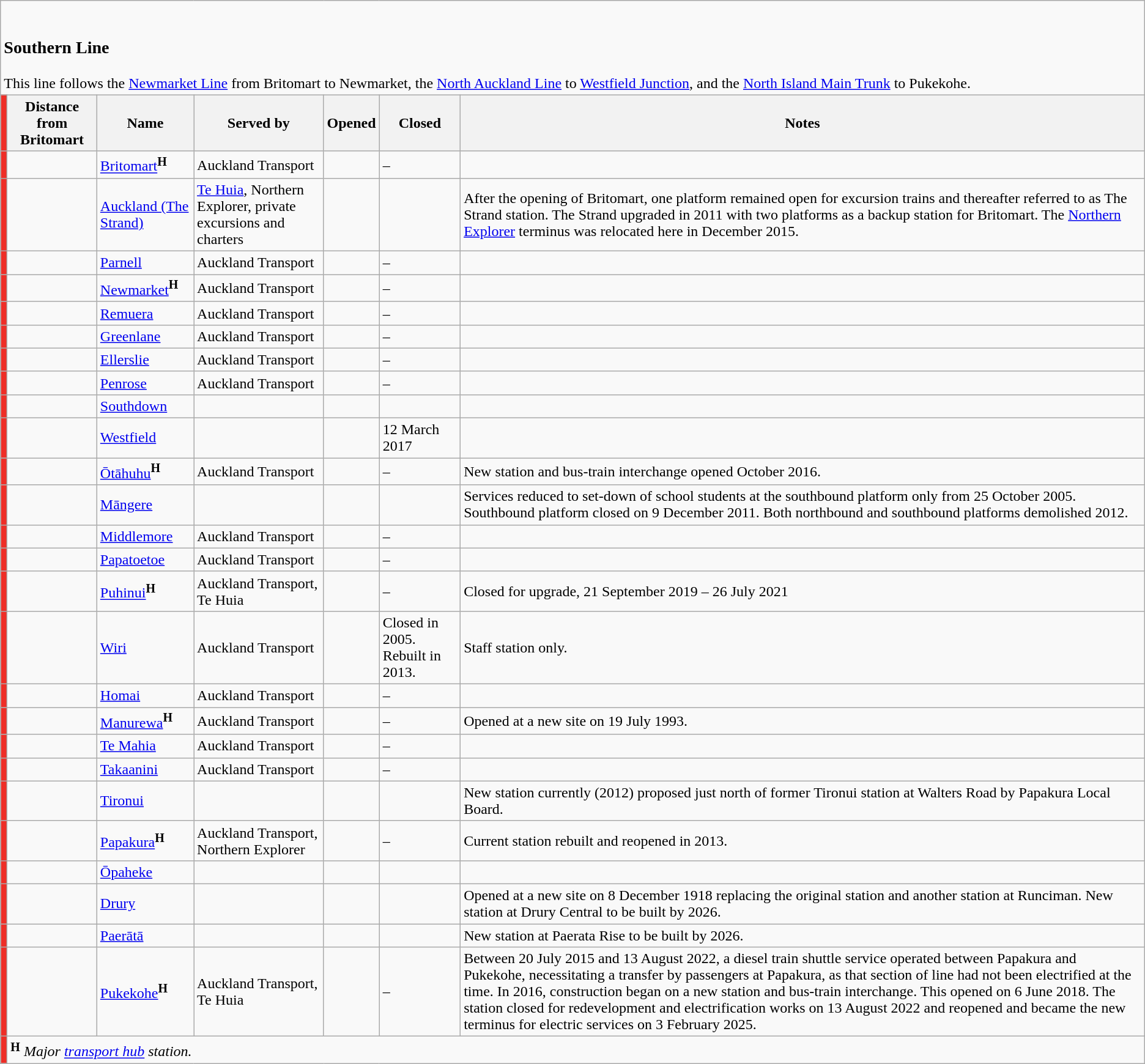<table class="wikitable">
<tr>
<td align="left" colspan=7><br><h3>Southern Line</h3>
This line follows the <a href='#'>Newmarket Line</a> from Britomart to Newmarket, the <a href='#'>North Auckland Line</a> to <a href='#'>Westfield Junction</a>, and the <a href='#'>North Island Main Trunk</a> to Pukekohe.</td>
</tr>
<tr>
<td bgcolor=#ee2e27></td>
<th>Distance from Britomart</th>
<th>Name</th>
<th>Served by</th>
<th>Opened</th>
<th>Closed</th>
<th>Notes</th>
</tr>
<tr>
<td bgcolor=#ee2e27></td>
<td></td>
<td><a href='#'>Britomart</a><strong><sup>H</sup></strong></td>
<td>Auckland Transport</td>
<td></td>
<td>–</td>
<td></td>
</tr>
<tr>
<td bgcolor=#ee2e27></td>
<td></td>
<td><a href='#'>Auckland (The Strand)</a></td>
<td><a href='#'>Te Huia</a>, Northern Explorer, private excursions and charters</td>
<td></td>
<td></td>
<td>After the opening of Britomart, one platform remained open for excursion trains and thereafter referred to as The Strand station. The Strand upgraded in 2011 with two platforms as a backup station for Britomart. The <a href='#'>Northern Explorer</a> terminus was relocated here in December 2015.</td>
</tr>
<tr>
<td bgcolor=#ee2e27></td>
<td></td>
<td><a href='#'>Parnell</a></td>
<td>Auckland Transport</td>
<td></td>
<td>–</td>
<td></td>
</tr>
<tr>
<td bgcolor=#ee2e27></td>
<td></td>
<td><a href='#'>Newmarket</a><strong><sup>H</sup></strong></td>
<td>Auckland Transport</td>
<td></td>
<td>–</td>
<td></td>
</tr>
<tr>
<td bgcolor=#ee2e27></td>
<td></td>
<td><a href='#'>Remuera</a></td>
<td>Auckland Transport</td>
<td></td>
<td>–</td>
<td></td>
</tr>
<tr>
<td bgcolor=#ee2e27></td>
<td></td>
<td><a href='#'>Greenlane</a></td>
<td>Auckland Transport</td>
<td></td>
<td>–</td>
<td></td>
</tr>
<tr>
<td bgcolor=#ee2e27></td>
<td></td>
<td><a href='#'>Ellerslie</a></td>
<td>Auckland Transport</td>
<td></td>
<td>–</td>
<td></td>
</tr>
<tr>
<td bgcolor=#ee2e27></td>
<td></td>
<td><a href='#'>Penrose</a></td>
<td>Auckland Transport</td>
<td></td>
<td>–</td>
<td></td>
</tr>
<tr>
<td bgcolor=#ee2e27></td>
<td></td>
<td><a href='#'>Southdown</a></td>
<td></td>
<td></td>
<td></td>
<td></td>
</tr>
<tr>
<td bgcolor=#ee2e27></td>
<td></td>
<td><a href='#'>Westfield</a></td>
<td></td>
<td></td>
<td>12 March 2017</td>
<td></td>
</tr>
<tr>
<td bgcolor=#ee2e27></td>
<td></td>
<td><a href='#'>Ōtāhuhu</a><strong><sup>H</sup></strong></td>
<td>Auckland Transport</td>
<td></td>
<td>–</td>
<td>New station and bus-train interchange opened October 2016.</td>
</tr>
<tr>
<td bgcolor=#ee2e27></td>
<td></td>
<td><a href='#'>Māngere</a></td>
<td></td>
<td></td>
<td></td>
<td>Services reduced to set-down of school students at the southbound platform only from 25 October 2005. Southbound platform closed on 9 December 2011. Both northbound and southbound platforms demolished 2012.</td>
</tr>
<tr>
<td bgcolor=#ee2e27></td>
<td></td>
<td><a href='#'>Middlemore</a></td>
<td>Auckland Transport</td>
<td></td>
<td>–</td>
<td></td>
</tr>
<tr>
<td bgcolor=#ee2e27></td>
<td></td>
<td><a href='#'>Papatoetoe</a></td>
<td>Auckland Transport</td>
<td></td>
<td>–</td>
<td></td>
</tr>
<tr>
<td bgcolor=#ee2e27></td>
<td></td>
<td><a href='#'>Puhinui</a><strong><sup>H</sup></strong></td>
<td>Auckland Transport, Te Huia</td>
<td></td>
<td>–</td>
<td>Closed for upgrade, 21 September 2019 – 26 July 2021</td>
</tr>
<tr>
<td bgcolor=#ee2e27></td>
<td></td>
<td><a href='#'>Wiri</a></td>
<td>Auckland Transport</td>
<td></td>
<td>Closed in 2005. Rebuilt in 2013.</td>
<td>Staff station only.</td>
</tr>
<tr>
<td bgcolor=#ee2e27></td>
<td></td>
<td><a href='#'>Homai</a></td>
<td>Auckland Transport</td>
<td></td>
<td>–</td>
<td></td>
</tr>
<tr>
<td bgcolor=#ee2e27></td>
<td></td>
<td><a href='#'>Manurewa</a><strong><sup>H</sup></strong></td>
<td>Auckland Transport</td>
<td></td>
<td>–</td>
<td>Opened at a new site on 19 July 1993.</td>
</tr>
<tr>
<td bgcolor=#ee2e27></td>
<td></td>
<td><a href='#'>Te Mahia</a></td>
<td>Auckland Transport</td>
<td></td>
<td>–</td>
<td></td>
</tr>
<tr>
<td bgcolor=#ee2e27></td>
<td></td>
<td><a href='#'>Takaanini</a></td>
<td>Auckland Transport</td>
<td></td>
<td>–</td>
<td></td>
</tr>
<tr>
<td bgcolor=#ee2e27></td>
<td></td>
<td><a href='#'>Tironui</a></td>
<td></td>
<td></td>
<td></td>
<td>New station currently (2012) proposed just north of former Tironui station at Walters Road by Papakura Local Board.</td>
</tr>
<tr>
<td bgcolor=#ee2e27></td>
<td></td>
<td><a href='#'>Papakura</a><strong><sup>H</sup></strong></td>
<td>Auckland Transport, Northern Explorer</td>
<td></td>
<td>–</td>
<td>Current station rebuilt and reopened in 2013.</td>
</tr>
<tr>
<td bgcolor=#ee2e27></td>
<td></td>
<td><a href='#'>Ōpaheke</a></td>
<td></td>
<td> </td>
<td></td>
<td></td>
</tr>
<tr>
<td bgcolor=#ee2e27></td>
<td></td>
<td><a href='#'>Drury</a></td>
<td></td>
<td></td>
<td></td>
<td>Opened at a new site on 8 December 1918 replacing the original station and another station at Runciman. New station at Drury Central to be built by 2026.</td>
</tr>
<tr>
<td bgcolor=#ee2e27></td>
<td></td>
<td><a href='#'>Paerātā</a></td>
<td></td>
<td></td>
<td></td>
<td>New station at Paerata Rise to be built by 2026.</td>
</tr>
<tr>
<td bgcolor=#ee2e27></td>
<td></td>
<td><a href='#'>Pukekohe</a><strong><sup>H</sup></strong></td>
<td>Auckland Transport, Te Huia</td>
<td></td>
<td>–</td>
<td>Between 20 July 2015 and 13 August 2022, a diesel train shuttle service operated between Papakura and Pukekohe, necessitating a transfer by passengers at Papakura, as that section of line had not been electrified at the time. In 2016, construction began on a new station and bus-train interchange. This opened on 6 June 2018. The station closed for redevelopment and electrification works on 13 August 2022 and reopened and became the new terminus for electric services on 3 February 2025.</td>
</tr>
<tr>
<td bgcolor=#ee2e27></td>
<td colspan=6><strong><sup>H</sup></strong> <em>Major <a href='#'>transport hub</a> station.</em></td>
</tr>
</table>
